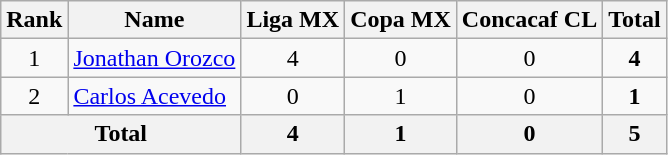<table class="wikitable" style="text-align: center">
<tr>
<th>Rank</th>
<th>Name</th>
<th>Liga MX</th>
<th>Copa MX</th>
<th>Concacaf CL</th>
<th>Total</th>
</tr>
<tr>
<td>1</td>
<td align=left> <a href='#'>Jonathan Orozco</a></td>
<td>4</td>
<td>0</td>
<td>0</td>
<td><strong>4</strong></td>
</tr>
<tr>
<td>2</td>
<td align=left> <a href='#'>Carlos Acevedo</a></td>
<td>0</td>
<td>1</td>
<td>0</td>
<td><strong>1</strong></td>
</tr>
<tr>
<th colspan=2>Total</th>
<th>4</th>
<th>1</th>
<th>0</th>
<th>5</th>
</tr>
</table>
